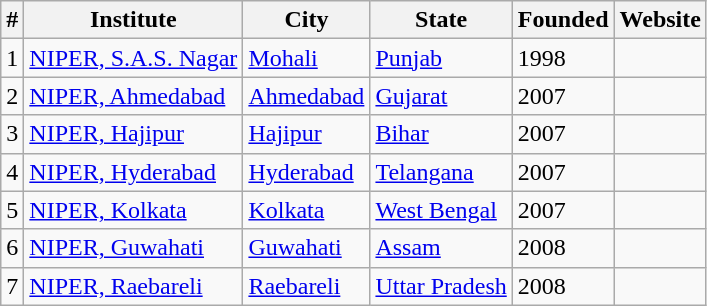<table class="wikitable sortable">
<tr>
<th>#</th>
<th>Institute</th>
<th>City</th>
<th>State</th>
<th>Founded</th>
<th>Website</th>
</tr>
<tr>
<td>1</td>
<td><a href='#'>NIPER, S.A.S. Nagar</a></td>
<td><a href='#'>Mohali</a></td>
<td><a href='#'>Punjab</a></td>
<td>1998</td>
<td></td>
</tr>
<tr>
<td>2</td>
<td><a href='#'>NIPER, Ahmedabad</a></td>
<td><a href='#'>Ahmedabad</a></td>
<td><a href='#'>Gujarat</a></td>
<td>2007</td>
<td></td>
</tr>
<tr>
<td>3</td>
<td><a href='#'>NIPER, Hajipur</a></td>
<td><a href='#'>Hajipur</a></td>
<td><a href='#'>Bihar</a></td>
<td>2007</td>
<td></td>
</tr>
<tr>
<td>4</td>
<td><a href='#'>NIPER, Hyderabad</a></td>
<td><a href='#'>Hyderabad</a></td>
<td><a href='#'>Telangana</a></td>
<td>2007</td>
<td></td>
</tr>
<tr>
<td>5</td>
<td><a href='#'>NIPER, Kolkata</a></td>
<td><a href='#'>Kolkata</a></td>
<td><a href='#'>West Bengal</a></td>
<td>2007</td>
<td></td>
</tr>
<tr>
<td>6</td>
<td><a href='#'>NIPER, Guwahati</a></td>
<td><a href='#'>Guwahati</a></td>
<td><a href='#'>Assam</a></td>
<td>2008</td>
<td></td>
</tr>
<tr>
<td>7</td>
<td><a href='#'>NIPER, Raebareli</a></td>
<td><a href='#'>Raebareli</a></td>
<td><a href='#'>Uttar Pradesh</a></td>
<td>2008</td>
<td></td>
</tr>
</table>
